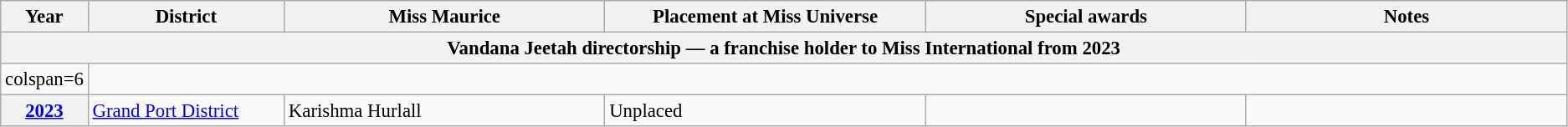<table class="wikitable " style="font-size: 95%;">
<tr>
<th width="60">Year</th>
<th width="150">District</th>
<th width="250">Miss Maurice</th>
<th width="250">Placement at Miss Universe</th>
<th width="250">Special awards</th>
<th width="250">Notes</th>
</tr>
<tr>
<th colspan="6">Vandana Jeetah directorship — a franchise holder to Miss International from 2023</th>
</tr>
<tr>
<td>colspan=6 </td>
</tr>
<tr>
<th><a href='#'>2023</a></th>
<td><a href='#'>Grand Port District</a></td>
<td>Karishma Hurlall</td>
<td>Unplaced</td>
<td></td>
<td></td>
</tr>
</table>
